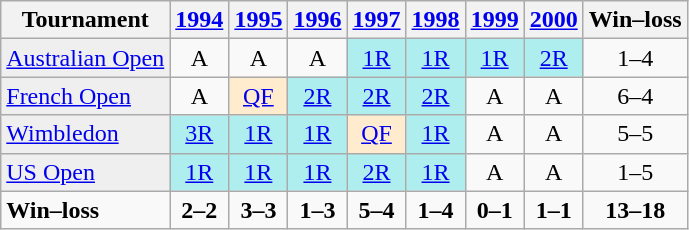<table class="wikitable">
<tr>
<th>Tournament</th>
<th><a href='#'>1994</a></th>
<th><a href='#'>1995</a></th>
<th><a href='#'>1996</a></th>
<th><a href='#'>1997</a></th>
<th><a href='#'>1998</a></th>
<th><a href='#'>1999</a></th>
<th><a href='#'>2000</a></th>
<th>Win–loss</th>
</tr>
<tr>
<td style="background:#EFEFEF;"><a href='#'>Australian Open</a></td>
<td align="center">A</td>
<td align="center">A</td>
<td align="center">A</td>
<td align="center" style="background:#afeeee;"><a href='#'>1R</a></td>
<td align="center" style="background:#afeeee;"><a href='#'>1R</a></td>
<td align="center" style="background:#afeeee;"><a href='#'>1R</a></td>
<td align="center" style="background:#afeeee;"><a href='#'>2R</a></td>
<td align="center">1–4</td>
</tr>
<tr>
<td style="background:#EFEFEF;"><a href='#'>French Open</a></td>
<td align="center">A</td>
<td align="center" style="background:#ffebcd;"><a href='#'>QF</a></td>
<td align="center" style="background:#afeeee;"><a href='#'>2R</a></td>
<td align="center" style="background:#afeeee;"><a href='#'>2R</a></td>
<td align="center" style="background:#afeeee;"><a href='#'>2R</a></td>
<td align="center">A</td>
<td align="center">A</td>
<td align="center">6–4</td>
</tr>
<tr>
<td style="background:#EFEFEF;"><a href='#'>Wimbledon</a></td>
<td align="center" style="background:#afeeee;"><a href='#'>3R</a></td>
<td align="center" style="background:#afeeee;"><a href='#'>1R</a></td>
<td align="center" style="background:#afeeee;"><a href='#'>1R</a></td>
<td align="center" style="background:#ffebcd;"><a href='#'>QF</a></td>
<td align="center" style="background:#afeeee;"><a href='#'>1R</a></td>
<td align="center">A</td>
<td align="center">A</td>
<td align="center">5–5</td>
</tr>
<tr>
<td style="background:#EFEFEF;"><a href='#'>US Open</a></td>
<td align="center" style="background:#afeeee;"><a href='#'>1R</a></td>
<td align="center" style="background:#afeeee;"><a href='#'>1R</a></td>
<td align="center" style="background:#afeeee;"><a href='#'>1R</a></td>
<td align="center" style="background:#afeeee;"><a href='#'>2R</a></td>
<td align="center" style="background:#afeeee;"><a href='#'>1R</a></td>
<td align="center">A</td>
<td align="center">A</td>
<td align="center">1–5</td>
</tr>
<tr>
<td><strong>Win–loss</strong></td>
<td align="center"><strong>2–2</strong></td>
<td align="center"><strong>3–3</strong></td>
<td align="center"><strong>1–3</strong></td>
<td align="center"><strong>5–4</strong></td>
<td align="center"><strong>1–4</strong></td>
<td align="center"><strong>0–1</strong></td>
<td align="center"><strong>1–1</strong></td>
<td align="center"><strong>13–18</strong></td>
</tr>
</table>
